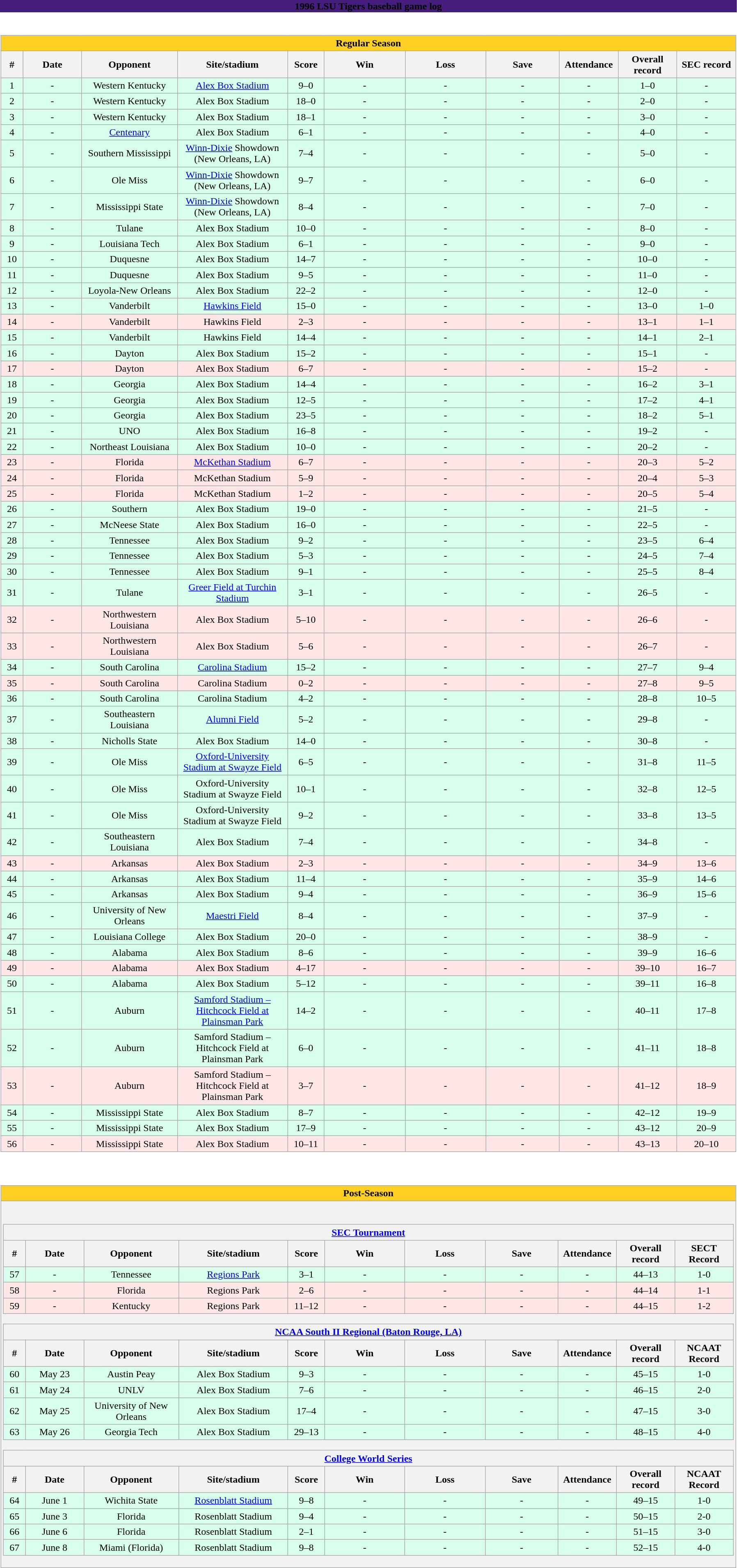<table class="toccolours collapsible" width=95% style="clear:both; text-align:center;">
<tr>
<th colspan=11 style="background:#461D7C;"><span>1996 LSU Tigers baseball game log</span></th>
</tr>
<tr>
<th><br><table border="1" class="wikitable collapsible collapsed" width="100%" style="font-weight:normal;">
<tr>
<th colspan=11 style="background:#FDD023;"><span>Regular Season</span></th>
</tr>
<tr>
<th bgcolor="#DDDDFF" width="3%">#</th>
<th bgcolor="#DDDDFF" width="8%">Date</th>
<th bgcolor="#DDDDFF" width="13%">Opponent</th>
<th bgcolor="#DDDDFF" width="15%">Site/stadium</th>
<th bgcolor="#DDDDFF" width="5%">Score</th>
<th bgcolor="#DDDDFF" width="11%">Win</th>
<th bgcolor="#DDDDFF" width="11%">Loss</th>
<th bgcolor="#DDDDFF" width="10%">Save</th>
<th bgcolor="#DDDDFF" width="8%">Attendance</th>
<th bgcolor="#DDDDFF" width="8%">Overall record</th>
<th bgcolor="#DDDDFF" width="8%">SEC record</th>
</tr>
<tr bgcolor="#D8FFEB">
<td>1</td>
<td>-</td>
<td>Western Kentucky</td>
<td><a href='#'>Alex Box Stadium</a></td>
<td>9–0</td>
<td>-</td>
<td>-</td>
<td>-</td>
<td>-</td>
<td>1–0</td>
<td>-</td>
</tr>
<tr bgcolor="#D8FFEB">
<td>2</td>
<td>-</td>
<td>Western Kentucky</td>
<td>Alex Box Stadium</td>
<td>18–0</td>
<td>-</td>
<td>-</td>
<td>-</td>
<td>-</td>
<td>2–0</td>
<td>-</td>
</tr>
<tr bgcolor="#D8FFEB">
<td>3</td>
<td>-</td>
<td>Western Kentucky</td>
<td>Alex Box Stadium</td>
<td>18–1</td>
<td>-</td>
<td>-</td>
<td>-</td>
<td>-</td>
<td>3–0</td>
<td>-</td>
</tr>
<tr bgcolor="#D8FFEB">
<td>4</td>
<td>-</td>
<td><a href='#'>Centenary</a></td>
<td>Alex Box Stadium</td>
<td>6–1</td>
<td>-</td>
<td>-</td>
<td>-</td>
<td>-</td>
<td>4–0</td>
<td>-</td>
</tr>
<tr bgcolor="#D8FFEB">
<td>5</td>
<td>-</td>
<td>Southern Mississippi</td>
<td><a href='#'>Winn-Dixie</a> Showdown (New Orleans, LA)</td>
<td>7–4</td>
<td>-</td>
<td>-</td>
<td>-</td>
<td>-</td>
<td>5–0</td>
<td>-</td>
</tr>
<tr bgcolor="#D8FFEB">
<td>6</td>
<td>-</td>
<td>Ole Miss</td>
<td><a href='#'>Winn-Dixie</a> Showdown (New Orleans, LA)</td>
<td>9–7</td>
<td>-</td>
<td>-</td>
<td>-</td>
<td>-</td>
<td>6–0</td>
<td>-</td>
</tr>
<tr bgcolor="#D8FFEB">
<td>7</td>
<td>-</td>
<td>Mississippi State</td>
<td><a href='#'>Winn-Dixie</a> Showdown (New Orleans, LA)</td>
<td>8–4</td>
<td>-</td>
<td>-</td>
<td>-</td>
<td>-</td>
<td>7–0</td>
<td>-</td>
</tr>
<tr bgcolor="#D8FFEB">
<td>8</td>
<td>-</td>
<td>Tulane</td>
<td>Alex Box Stadium</td>
<td>10–0</td>
<td>-</td>
<td>-</td>
<td>-</td>
<td>-</td>
<td>8–0</td>
<td>-</td>
</tr>
<tr bgcolor="#D8FFEB">
<td>9</td>
<td>-</td>
<td>Louisiana Tech</td>
<td>Alex Box Stadium</td>
<td>6–1</td>
<td>-</td>
<td>-</td>
<td>-</td>
<td>-</td>
<td>9–0</td>
<td>-</td>
</tr>
<tr bgcolor="#D8FFEB">
<td>10</td>
<td>-</td>
<td>Duquesne</td>
<td>Alex Box Stadium</td>
<td>14–7</td>
<td>-</td>
<td>-</td>
<td>-</td>
<td>-</td>
<td>10–0</td>
<td>-</td>
</tr>
<tr bgcolor="#D8FFEB">
<td>11</td>
<td>-</td>
<td>Duquesne</td>
<td>Alex Box Stadium</td>
<td>9–5</td>
<td>-</td>
<td>-</td>
<td>-</td>
<td>-</td>
<td>11–0</td>
<td>-</td>
</tr>
<tr bgcolor="#D8FFEB">
<td>12</td>
<td>-</td>
<td>Loyola-New Orleans</td>
<td>Alex Box Stadium</td>
<td>22–2</td>
<td>-</td>
<td>-</td>
<td>-</td>
<td>-</td>
<td>12–0</td>
<td>-</td>
</tr>
<tr bgcolor="#D8FFEB">
<td>13</td>
<td>-</td>
<td>Vanderbilt</td>
<td><a href='#'>Hawkins Field</a></td>
<td>15–0</td>
<td>-</td>
<td>-</td>
<td>-</td>
<td>-</td>
<td>13–0</td>
<td>1–0</td>
</tr>
<tr bgcolor="#FFE6E6">
<td>14</td>
<td>-</td>
<td>Vanderbilt</td>
<td>Hawkins Field</td>
<td>2–3</td>
<td>-</td>
<td>-</td>
<td>-</td>
<td>-</td>
<td>13–1</td>
<td>1–1</td>
</tr>
<tr bgcolor="#D8FFEB">
<td>15</td>
<td>-</td>
<td>Vanderbilt</td>
<td>Hawkins Field</td>
<td>14–4</td>
<td>-</td>
<td>-</td>
<td>-</td>
<td>-</td>
<td>14–1</td>
<td>2–1</td>
</tr>
<tr bgcolor="#D8FFEB">
<td>16</td>
<td>-</td>
<td>Dayton</td>
<td>Alex Box Stadium</td>
<td>15–2</td>
<td>-</td>
<td>-</td>
<td>-</td>
<td>-</td>
<td>15–1</td>
<td>-</td>
</tr>
<tr bgcolor="#FFE6E6">
<td>17</td>
<td>-</td>
<td>Dayton</td>
<td>Alex Box Stadium</td>
<td>6–7</td>
<td>-</td>
<td>-</td>
<td>-</td>
<td>-</td>
<td>15–2</td>
<td>-</td>
</tr>
<tr bgcolor="#D8FFEB">
<td>18</td>
<td>-</td>
<td>Georgia</td>
<td>Alex Box Stadium</td>
<td>14–4</td>
<td>-</td>
<td>-</td>
<td>-</td>
<td>-</td>
<td>16–2</td>
<td>3–1</td>
</tr>
<tr bgcolor="#D8FFEB">
<td>19</td>
<td>-</td>
<td>Georgia</td>
<td>Alex Box Stadium</td>
<td>12–5</td>
<td>-</td>
<td>-</td>
<td>-</td>
<td>-</td>
<td>17–2</td>
<td>4–1</td>
</tr>
<tr bgcolor="#D8FFEB">
<td>20</td>
<td>-</td>
<td>Georgia</td>
<td>Alex Box Stadium</td>
<td>23–5</td>
<td>-</td>
<td>-</td>
<td>-</td>
<td>-</td>
<td>18–2</td>
<td>5–1</td>
</tr>
<tr bgcolor="#D8FFEB">
<td>21</td>
<td>-</td>
<td>UNO</td>
<td>Alex Box Stadium</td>
<td>16–8</td>
<td>-</td>
<td>-</td>
<td>-</td>
<td>-</td>
<td>19–2</td>
<td>-</td>
</tr>
<tr bgcolor="#D8FFEB">
<td>22</td>
<td>-</td>
<td>Northeast Louisiana</td>
<td>Alex Box Stadium</td>
<td>10–0</td>
<td>-</td>
<td>-</td>
<td>-</td>
<td>-</td>
<td>20–2</td>
<td>-</td>
</tr>
<tr bgcolor="#FFE6E6">
<td>23</td>
<td>-</td>
<td>Florida</td>
<td><a href='#'>McKethan Stadium</a></td>
<td>6–7</td>
<td>-</td>
<td>-</td>
<td>-</td>
<td>-</td>
<td>20–3</td>
<td>5–2</td>
</tr>
<tr bgcolor="#FFE6E6">
<td>24</td>
<td>-</td>
<td>Florida</td>
<td>McKethan Stadium</td>
<td>5–9</td>
<td>-</td>
<td>-</td>
<td>-</td>
<td>-</td>
<td>20–4</td>
<td>5–3</td>
</tr>
<tr bgcolor="#FFE6E6">
<td>25</td>
<td>-</td>
<td>Florida</td>
<td>McKethan Stadium</td>
<td>1–2</td>
<td>-</td>
<td>-</td>
<td>-</td>
<td>-</td>
<td>20–5</td>
<td>5–4</td>
</tr>
<tr bgcolor="#D8FFEB">
<td>26</td>
<td>-</td>
<td>Southern</td>
<td>Alex Box Stadium</td>
<td>19–0</td>
<td>-</td>
<td>-</td>
<td>-</td>
<td>-</td>
<td>21–5</td>
<td>-</td>
</tr>
<tr bgcolor="#D8FFEB">
<td>27</td>
<td>-</td>
<td>McNeese State</td>
<td>Alex Box Stadium</td>
<td>16–0</td>
<td>-</td>
<td>-</td>
<td>-</td>
<td>-</td>
<td>22–5</td>
<td>-</td>
</tr>
<tr bgcolor="#D8FFEB">
<td>28</td>
<td>-</td>
<td>Tennessee</td>
<td>Alex Box Stadium</td>
<td>9–2</td>
<td>-</td>
<td>-</td>
<td>-</td>
<td>-</td>
<td>23–5</td>
<td>6–4</td>
</tr>
<tr bgcolor="#D8FFEB">
<td>29</td>
<td>-</td>
<td>Tennessee</td>
<td>Alex Box Stadium</td>
<td>5–3</td>
<td>-</td>
<td>-</td>
<td>-</td>
<td>-</td>
<td>24–5</td>
<td>7–4</td>
</tr>
<tr bgcolor="#D8FFEB">
<td>30</td>
<td>-</td>
<td>Tennessee</td>
<td>Alex Box Stadium</td>
<td>9–1</td>
<td>-</td>
<td>-</td>
<td>-</td>
<td>-</td>
<td>25–5</td>
<td>8–4</td>
</tr>
<tr bgcolor="#D8FFEB">
<td>31</td>
<td>-</td>
<td>Tulane</td>
<td><a href='#'>Greer Field at Turchin Stadium</a></td>
<td>3–1</td>
<td>-</td>
<td>-</td>
<td>-</td>
<td>-</td>
<td>26–5</td>
<td>-</td>
</tr>
<tr bgcolor="#FFE6E6">
<td>32</td>
<td>-</td>
<td>Northwestern Louisiana</td>
<td>Alex Box Stadium</td>
<td>5–10</td>
<td>-</td>
<td>-</td>
<td>-</td>
<td>-</td>
<td>26–6</td>
<td>-</td>
</tr>
<tr bgcolor="#FFE6E6">
<td>33</td>
<td>-</td>
<td>Northwestern Louisiana</td>
<td>Alex Box Stadium</td>
<td>5–6</td>
<td>-</td>
<td>-</td>
<td>-</td>
<td>-</td>
<td>26–7</td>
<td>-</td>
</tr>
<tr bgcolor="#D8FFEB">
<td>34</td>
<td>-</td>
<td>South Carolina</td>
<td><a href='#'>Carolina Stadium</a></td>
<td>15–2</td>
<td>-</td>
<td>-</td>
<td>-</td>
<td>-</td>
<td>27–7</td>
<td>9–4</td>
</tr>
<tr bgcolor="#FFE6E6">
<td>35</td>
<td>-</td>
<td>South Carolina</td>
<td>Carolina Stadium</td>
<td>0–2</td>
<td>-</td>
<td>-</td>
<td>-</td>
<td>-</td>
<td>27–8</td>
<td>9–5</td>
</tr>
<tr bgcolor="#D8FFEB">
<td>36</td>
<td>-</td>
<td>South Carolina</td>
<td>Carolina Stadium</td>
<td>4–2</td>
<td>-</td>
<td>-</td>
<td>-</td>
<td>-</td>
<td>28–8</td>
<td>10–5</td>
</tr>
<tr bgcolor="#D8FFEB">
<td>37</td>
<td>-</td>
<td>Southeastern Louisiana</td>
<td><a href='#'>Alumni Field</a></td>
<td>5–2</td>
<td>-</td>
<td>-</td>
<td>-</td>
<td>-</td>
<td>29–8</td>
<td>-</td>
</tr>
<tr bgcolor="#D8FFEB">
<td>38</td>
<td>-</td>
<td>Nicholls State</td>
<td>Alex Box Stadium</td>
<td>14–0</td>
<td>-</td>
<td>-</td>
<td>-</td>
<td>-</td>
<td>30–8</td>
<td>-</td>
</tr>
<tr bgcolor="#D8FFEB">
<td>39</td>
<td>-</td>
<td>Ole Miss</td>
<td><a href='#'>Oxford-University Stadium at Swayze Field</a></td>
<td>6–5</td>
<td>-</td>
<td>-</td>
<td>-</td>
<td>-</td>
<td>31–8</td>
<td>11–5</td>
</tr>
<tr bgcolor="#D8FFEB">
<td>40</td>
<td>-</td>
<td>Ole Miss</td>
<td>Oxford-University Stadium at Swayze Field</td>
<td>10–1</td>
<td>-</td>
<td>-</td>
<td>-</td>
<td>-</td>
<td>32–8</td>
<td>12–5</td>
</tr>
<tr bgcolor="#D8FFEB">
<td>41</td>
<td>-</td>
<td>Ole Miss</td>
<td>Oxford-University Stadium at Swayze Field</td>
<td>9–2</td>
<td>-</td>
<td>-</td>
<td>-</td>
<td>-</td>
<td>33–8</td>
<td>13–5</td>
</tr>
<tr bgcolor="#D8FFEB">
<td>42</td>
<td>-</td>
<td>Southeastern Louisiana</td>
<td>Alex Box Stadium</td>
<td>7–4</td>
<td>-</td>
<td>-</td>
<td>-</td>
<td>-</td>
<td>34–8</td>
<td>-</td>
</tr>
<tr bgcolor="#FFE6E6">
<td>43</td>
<td>-</td>
<td>Arkansas</td>
<td>Alex Box Stadium</td>
<td>2–3</td>
<td>-</td>
<td>-</td>
<td>-</td>
<td>-</td>
<td>34–9</td>
<td>13–6</td>
</tr>
<tr bgcolor="#D8FFEB">
<td>44</td>
<td>-</td>
<td>Arkansas</td>
<td>Alex Box Stadium</td>
<td>11–4</td>
<td>-</td>
<td>-</td>
<td>-</td>
<td>-</td>
<td>35–9</td>
<td>14–6</td>
</tr>
<tr bgcolor="#D8FFEB">
<td>45</td>
<td>-</td>
<td>Arkansas</td>
<td>Alex Box Stadium</td>
<td>9–4</td>
<td>-</td>
<td>-</td>
<td>-</td>
<td>-</td>
<td>36–9</td>
<td>15–6</td>
</tr>
<tr bgcolor="#D8FFEB">
<td>46</td>
<td>-</td>
<td>University of New Orleans</td>
<td><a href='#'>Maestri Field</a></td>
<td>8–4</td>
<td>-</td>
<td>-</td>
<td>-</td>
<td>-</td>
<td>37–9</td>
<td>-</td>
</tr>
<tr bgcolor="#D8FFEB">
<td>47</td>
<td>-</td>
<td>Louisiana College</td>
<td>Alex Box Stadium</td>
<td>20–0</td>
<td>-</td>
<td>-</td>
<td>-</td>
<td>-</td>
<td>38–9</td>
<td>-</td>
</tr>
<tr bgcolor="#D8FFEB">
<td>48</td>
<td>-</td>
<td>Alabama</td>
<td>Alex Box Stadium</td>
<td>8–6</td>
<td>-</td>
<td>-</td>
<td>-</td>
<td>-</td>
<td>39–9</td>
<td>16–6</td>
</tr>
<tr bgcolor="#FFE6E6">
<td>49</td>
<td>-</td>
<td>Alabama</td>
<td>Alex Box Stadium</td>
<td>4–17</td>
<td>-</td>
<td>-</td>
<td>-</td>
<td>-</td>
<td>39–10</td>
<td>16–7</td>
</tr>
<tr bgcolor="#D8FFEB">
<td>50</td>
<td>-</td>
<td>Alabama</td>
<td>Alex Box Stadium</td>
<td>5–12</td>
<td>-</td>
<td>-</td>
<td>-</td>
<td>-</td>
<td>39–11</td>
<td>16–8</td>
</tr>
<tr bgcolor="#D8FFEB">
<td>51</td>
<td>-</td>
<td>Auburn</td>
<td><a href='#'>Samford Stadium – Hitchcock Field at Plainsman Park</a></td>
<td>14–2</td>
<td>-</td>
<td>-</td>
<td>-</td>
<td>-</td>
<td>40–11</td>
<td>17–8</td>
</tr>
<tr bgcolor="#D8FFEB">
<td>52</td>
<td>-</td>
<td>Auburn</td>
<td>Samford Stadium – Hitchcock Field at Plainsman Park</td>
<td>6–0</td>
<td>-</td>
<td>-</td>
<td>-</td>
<td>-</td>
<td>41–11</td>
<td>18–8</td>
</tr>
<tr bgcolor="#FFE6E6">
<td>53</td>
<td>-</td>
<td>Auburn</td>
<td>Samford Stadium – Hitchcock Field at Plainsman Park</td>
<td>3–7</td>
<td>-</td>
<td>-</td>
<td>-</td>
<td>-</td>
<td>41–12</td>
<td>18–9</td>
</tr>
<tr bgcolor="#D8FFEB">
<td>54</td>
<td>-</td>
<td>Mississippi State</td>
<td>Alex Box Stadium</td>
<td>8–7</td>
<td>-</td>
<td>-</td>
<td>-</td>
<td>-</td>
<td>42–12</td>
<td>19–9</td>
</tr>
<tr bgcolor="#D8FFEB">
<td>55</td>
<td>-</td>
<td>Mississippi State</td>
<td>Alex Box Stadium</td>
<td>17–9</td>
<td>-</td>
<td>-</td>
<td>-</td>
<td>-</td>
<td>43–12</td>
<td>20–9</td>
</tr>
<tr bgcolor="#FFE6E6">
<td>56</td>
<td>-</td>
<td>Mississippi State</td>
<td>Alex Box Stadium</td>
<td>10–11</td>
<td>-</td>
<td>-</td>
<td>-</td>
<td>-</td>
<td>43–13</td>
<td>20–10</td>
</tr>
</table>
</th>
</tr>
<tr>
<th><br><table border="1" class="wikitable collapsible" width="100%" style="font-weight:normal;">
<tr>
<th colspan=11 style="background:#FDD023;"><span>Post-Season</span></th>
</tr>
<tr>
<th><br><table border="1" class="wikitable collapsible" width="100%" style="font-weight:normal;">
<tr>
<th colspan=11><span><a href='#'>SEC Tournament</a></span></th>
</tr>
<tr>
<th bgcolor="#DDDDFF" width="3%">#</th>
<th bgcolor="#DDDDFF" width="8%">Date</th>
<th bgcolor="#DDDDFF" width="13%">Opponent</th>
<th bgcolor="#DDDDFF" width="15%">Site/stadium</th>
<th bgcolor="#DDDDFF" width="5%">Score</th>
<th bgcolor="#DDDDFF" width="11%">Win</th>
<th bgcolor="#DDDDFF" width="11%">Loss</th>
<th bgcolor="#DDDDFF" width="10%">Save</th>
<th bgcolor="#DDDDFF" width="8%">Attendance</th>
<th bgcolor="#DDDDFF" width="8%">Overall record</th>
<th bgcolor="#DDDDFF" width="8%">SECT Record</th>
</tr>
<tr bgcolor="#D8FFEB">
<td>57</td>
<td>-</td>
<td>Tennessee</td>
<td><a href='#'>Regions Park</a></td>
<td>3–1</td>
<td>-</td>
<td>-</td>
<td>-</td>
<td>-</td>
<td>44–13</td>
<td>1-0</td>
</tr>
<tr bgcolor="#FFE6E6">
<td>58</td>
<td>-</td>
<td>Florida</td>
<td>Regions Park</td>
<td>2–6</td>
<td>-</td>
<td>-</td>
<td>-</td>
<td>-</td>
<td>44–14</td>
<td>1-1</td>
</tr>
<tr bgcolor="#FFE6E6">
<td>59</td>
<td>-</td>
<td>Kentucky</td>
<td>Regions Park</td>
<td>11–12</td>
<td>-</td>
<td>-</td>
<td>-</td>
<td>-</td>
<td>44–15</td>
<td>1-2</td>
</tr>
</table>
<table border="1" class="wikitable collapsible" width="100%" style="font-weight:normal;">
<tr>
<th colspan=11><span><a href='#'>NCAA South II Regional (Baton Rouge, LA)</a></span></th>
</tr>
<tr>
<th bgcolor="#DDDDFF" width="3%">#</th>
<th bgcolor="#DDDDFF" width="8%">Date</th>
<th bgcolor="#DDDDFF" width="13%">Opponent</th>
<th bgcolor="#DDDDFF" width="15%">Site/stadium</th>
<th bgcolor="#DDDDFF" width="5%">Score</th>
<th bgcolor="#DDDDFF" width="11%">Win</th>
<th bgcolor="#DDDDFF" width="11%">Loss</th>
<th bgcolor="#DDDDFF" width="10%">Save</th>
<th bgcolor="#DDDDFF" width="8%">Attendance</th>
<th bgcolor="#DDDDFF" width="8%">Overall record</th>
<th bgcolor="#DDDDFF" width="8%">NCAAT Record</th>
</tr>
<tr bgcolor="#D8FFEB">
<td>60</td>
<td>May 23</td>
<td>Austin Peay</td>
<td>Alex Box Stadium</td>
<td>9–3</td>
<td>-</td>
<td>-</td>
<td>-</td>
<td>-</td>
<td>45–15</td>
<td>1-0</td>
</tr>
<tr bgcolor="#D8FFEB">
<td>61</td>
<td>May 24</td>
<td>UNLV</td>
<td>Alex Box Stadium</td>
<td>7–6</td>
<td>-</td>
<td>-</td>
<td>-</td>
<td>-</td>
<td>46–15</td>
<td>2-0</td>
</tr>
<tr bgcolor="#D8FFEB">
<td>62</td>
<td>May 25</td>
<td>University of New Orleans</td>
<td>Alex Box Stadium</td>
<td>17–4</td>
<td>-</td>
<td>-</td>
<td>-</td>
<td>-</td>
<td>47–15</td>
<td>3-0</td>
</tr>
<tr bgcolor="#D8FFEB">
<td>63</td>
<td>May 26</td>
<td>Georgia Tech</td>
<td>Alex Box Stadium</td>
<td>29–13</td>
<td>-</td>
<td>-</td>
<td>-</td>
<td>-</td>
<td>48–15</td>
<td>4-0</td>
</tr>
</table>
<table border="1" class="wikitable collapsible" width="100%" style="font-weight:normal;">
<tr>
<th colspan=11><span><a href='#'>College World Series</a></span></th>
</tr>
<tr>
<th bgcolor="#DDDDFF" width="3%">#</th>
<th bgcolor="#DDDDFF" width="8%">Date</th>
<th bgcolor="#DDDDFF" width="13%">Opponent</th>
<th bgcolor="#DDDDFF" width="15%">Site/stadium</th>
<th bgcolor="#DDDDFF" width="5%">Score</th>
<th bgcolor="#DDDDFF" width="11%">Win</th>
<th bgcolor="#DDDDFF" width="11%">Loss</th>
<th bgcolor="#DDDDFF" width="10%">Save</th>
<th bgcolor="#DDDDFF" width="8%">Attendance</th>
<th bgcolor="#DDDDFF" width="8%">Overall record</th>
<th bgcolor="#DDDDFF" width="8%">NCAAT Record</th>
</tr>
<tr bgcolor="#D8FFEB">
<td>64</td>
<td>June 1</td>
<td>Wichita State</td>
<td><a href='#'>Rosenblatt Stadium</a></td>
<td>9–8</td>
<td>-</td>
<td>-</td>
<td>-</td>
<td>-</td>
<td>49–15</td>
<td>1-0</td>
</tr>
<tr bgcolor="#D8FFEB">
<td>65</td>
<td>June 3</td>
<td>Florida</td>
<td>Rosenblatt Stadium</td>
<td>9–4</td>
<td>-</td>
<td>-</td>
<td>-</td>
<td>-</td>
<td>50–15</td>
<td>2-0</td>
</tr>
<tr bgcolor="#D8FFEB">
<td>66</td>
<td>June 6</td>
<td>Florida</td>
<td>Rosenblatt Stadium</td>
<td>2–1</td>
<td>-</td>
<td>-</td>
<td>-</td>
<td>-</td>
<td>51–15</td>
<td>3-0</td>
</tr>
<tr bgcolor="#D8FFEB">
<td>67</td>
<td>June 8</td>
<td>Miami (Florida)</td>
<td>Rosenblatt Stadium</td>
<td>9–8</td>
<td>-</td>
<td>-</td>
<td>-</td>
<td>-</td>
<td>52–15</td>
<td>4-0</td>
</tr>
</table>
</th>
</tr>
</table>
</th>
</tr>
</table>
